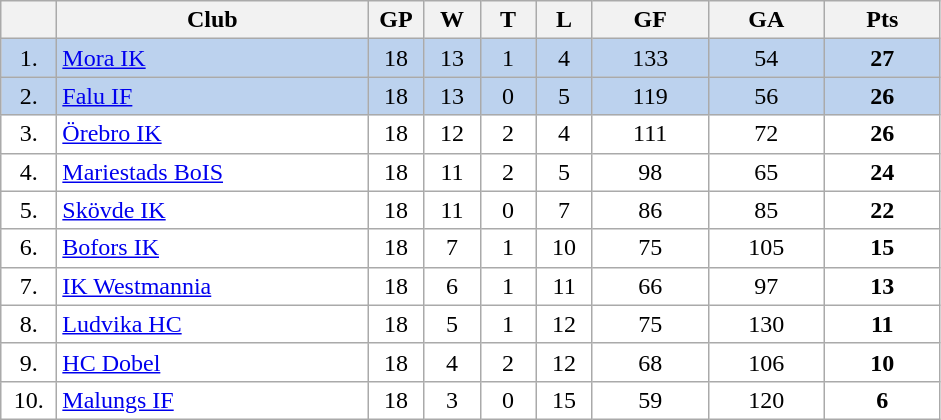<table class="wikitable">
<tr>
<th width="30"></th>
<th width="200">Club</th>
<th width="30">GP</th>
<th width="30">W</th>
<th width="30">T</th>
<th width="30">L</th>
<th width="70">GF</th>
<th width="70">GA</th>
<th width="70">Pts</th>
</tr>
<tr bgcolor="#BCD2EE" align="center">
<td>1.</td>
<td align="left"><a href='#'>Mora IK</a></td>
<td>18</td>
<td>13</td>
<td>1</td>
<td>4</td>
<td>133</td>
<td>54</td>
<td><strong>27</strong></td>
</tr>
<tr bgcolor="#BCD2EE" align="center">
<td>2.</td>
<td align="left"><a href='#'>Falu IF</a></td>
<td>18</td>
<td>13</td>
<td>0</td>
<td>5</td>
<td>119</td>
<td>56</td>
<td><strong>26</strong></td>
</tr>
<tr bgcolor="#FFFFFF" align="center">
<td>3.</td>
<td align="left"><a href='#'>Örebro IK</a></td>
<td>18</td>
<td>12</td>
<td>2</td>
<td>4</td>
<td>111</td>
<td>72</td>
<td><strong>26</strong></td>
</tr>
<tr bgcolor="#FFFFFF" align="center">
<td>4.</td>
<td align="left"><a href='#'>Mariestads BoIS</a></td>
<td>18</td>
<td>11</td>
<td>2</td>
<td>5</td>
<td>98</td>
<td>65</td>
<td><strong>24</strong></td>
</tr>
<tr bgcolor="#FFFFFF" align="center">
<td>5.</td>
<td align="left"><a href='#'>Skövde IK</a></td>
<td>18</td>
<td>11</td>
<td>0</td>
<td>7</td>
<td>86</td>
<td>85</td>
<td><strong>22</strong></td>
</tr>
<tr bgcolor="#FFFFFF" align="center">
<td>6.</td>
<td align="left"><a href='#'>Bofors IK</a></td>
<td>18</td>
<td>7</td>
<td>1</td>
<td>10</td>
<td>75</td>
<td>105</td>
<td><strong>15</strong></td>
</tr>
<tr bgcolor="#FFFFFF" align="center">
<td>7.</td>
<td align="left"><a href='#'>IK Westmannia</a></td>
<td>18</td>
<td>6</td>
<td>1</td>
<td>11</td>
<td>66</td>
<td>97</td>
<td><strong>13</strong></td>
</tr>
<tr bgcolor="#FFFFFF" align="center">
<td>8.</td>
<td align="left"><a href='#'>Ludvika HC</a></td>
<td>18</td>
<td>5</td>
<td>1</td>
<td>12</td>
<td>75</td>
<td>130</td>
<td><strong>11</strong></td>
</tr>
<tr bgcolor="#FFFFFF" align="center">
<td>9.</td>
<td align="left"><a href='#'>HC Dobel</a></td>
<td>18</td>
<td>4</td>
<td>2</td>
<td>12</td>
<td>68</td>
<td>106</td>
<td><strong>10</strong></td>
</tr>
<tr bgcolor="#FFFFFF" align="center">
<td>10.</td>
<td align="left"><a href='#'>Malungs IF</a></td>
<td>18</td>
<td>3</td>
<td>0</td>
<td>15</td>
<td>59</td>
<td>120</td>
<td><strong>6</strong></td>
</tr>
</table>
